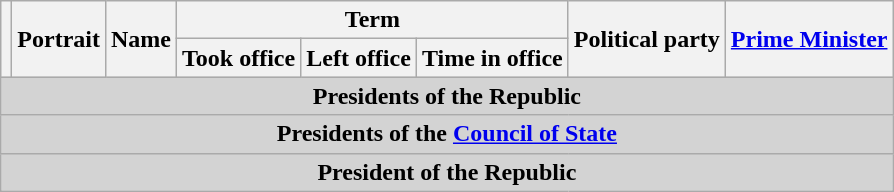<table class="wikitable" style="text-align:center;">
<tr>
<th rowspan=2></th>
<th rowspan=2>Portrait</th>
<th rowspan=2>Name<br></th>
<th colspan=3>Term</th>
<th rowspan=2>Political party</th>
<th rowspan=2><a href='#'>Prime Minister</a></th>
</tr>
<tr>
<th>Took office</th>
<th>Left office</th>
<th>Time in office</th>
</tr>
<tr bgcolor="lightgrey">
<td colspan=8><strong>Presidents of the Republic</strong><br>
</td>
</tr>
<tr bgcolor="lightgrey">
<td colspan=8><strong>Presidents of the <a href='#'>Council of State</a></strong><br>

</td>
</tr>
<tr bgcolor="lightgrey">
<td colspan=8><strong>President of the Republic</strong><br></td>
</tr>
</table>
